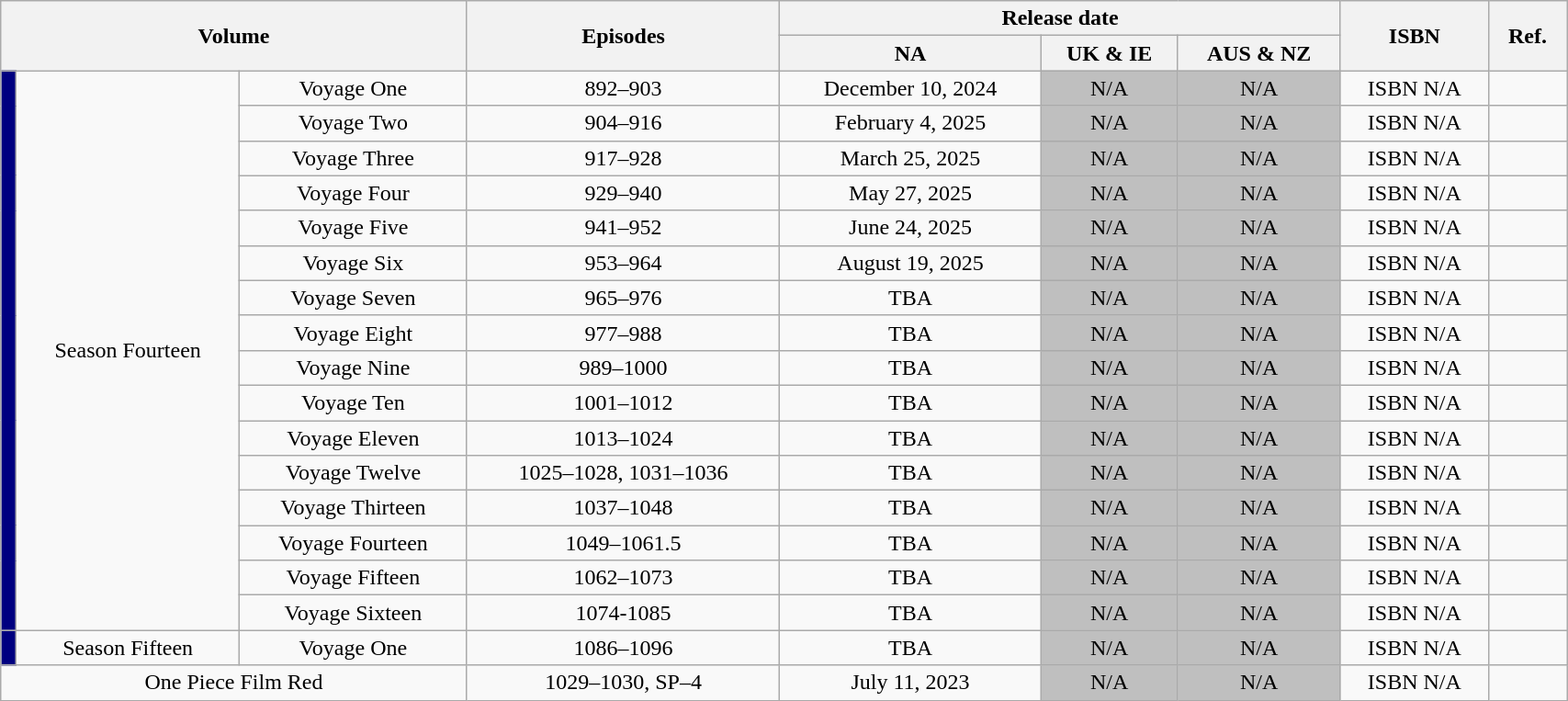<table class="wikitable" style="text-align: center; width: 90%;">
<tr>
<th colspan="3" rowspan="2">Volume</th>
<th rowspan="2">Episodes</th>
<th colspan="3">Release date</th>
<th rowspan="2">ISBN</th>
<th rowspan="2" width="5%">Ref.</th>
</tr>
<tr>
<th>NA</th>
<th>UK & IE</th>
<th>AUS & NZ</th>
</tr>
<tr>
<td rowspan="16" style="width:1%; background:#000080;"></td>
<td rowspan="16">Season Fourteen</td>
<td>Voyage One</td>
<td>892–903</td>
<td>December 10, 2024</td>
<td style="background:#BFBFBF;">N/A</td>
<td style="background:#BFBFBF;">N/A</td>
<td>ISBN N/A</td>
<td></td>
</tr>
<tr>
<td>Voyage Two</td>
<td>904–916</td>
<td>February 4, 2025</td>
<td style="background:#BFBFBF;">N/A</td>
<td style="background:#BFBFBF;">N/A</td>
<td>ISBN N/A</td>
<td></td>
</tr>
<tr>
<td>Voyage Three</td>
<td>917–928</td>
<td>March 25, 2025</td>
<td style="background:#BFBFBF;">N/A</td>
<td style="background:#BFBFBF;">N/A</td>
<td>ISBN N/A</td>
<td></td>
</tr>
<tr>
<td>Voyage Four</td>
<td>929–940</td>
<td>May 27, 2025</td>
<td style="background:#BFBFBF;">N/A</td>
<td style="background:#BFBFBF;">N/A</td>
<td>ISBN N/A</td>
<td></td>
</tr>
<tr>
<td>Voyage Five</td>
<td>941–952</td>
<td>June 24, 2025</td>
<td style="background:#BFBFBF;">N/A</td>
<td style="background:#BFBFBF;">N/A</td>
<td>ISBN N/A</td>
<td></td>
</tr>
<tr>
<td>Voyage Six</td>
<td>953–964</td>
<td>August 19, 2025</td>
<td style="background:#BFBFBF;">N/A</td>
<td style="background:#BFBFBF;">N/A</td>
<td>ISBN N/A</td>
<td></td>
</tr>
<tr>
<td>Voyage Seven</td>
<td>965–976</td>
<td>TBA</td>
<td style="background:#BFBFBF;">N/A</td>
<td style="background:#BFBFBF;">N/A</td>
<td>ISBN N/A</td>
<td></td>
</tr>
<tr>
<td>Voyage Eight</td>
<td>977–988</td>
<td>TBA</td>
<td style="background:#BFBFBF;">N/A</td>
<td style="background:#BFBFBF;">N/A</td>
<td>ISBN N/A</td>
<td></td>
</tr>
<tr>
<td>Voyage Nine</td>
<td>989–1000</td>
<td>TBA</td>
<td style="background:#BFBFBF;">N/A</td>
<td style="background:#BFBFBF;">N/A</td>
<td>ISBN N/A</td>
<td></td>
</tr>
<tr>
<td>Voyage Ten</td>
<td>1001–1012</td>
<td>TBA</td>
<td style="background:#BFBFBF;">N/A</td>
<td style="background:#BFBFBF;">N/A</td>
<td>ISBN N/A</td>
<td></td>
</tr>
<tr>
<td>Voyage Eleven</td>
<td>1013–1024</td>
<td>TBA</td>
<td style="background:#BFBFBF;">N/A</td>
<td style="background:#BFBFBF;">N/A</td>
<td>ISBN N/A</td>
<td></td>
</tr>
<tr>
<td>Voyage Twelve</td>
<td>1025–1028, 1031–1036</td>
<td>TBA</td>
<td style="background:#BFBFBF;">N/A</td>
<td style="background:#BFBFBF;">N/A</td>
<td>ISBN N/A</td>
<td></td>
</tr>
<tr>
<td>Voyage Thirteen</td>
<td>1037–1048</td>
<td>TBA</td>
<td style="background:#BFBFBF;">N/A</td>
<td style="background:#BFBFBF;">N/A</td>
<td>ISBN N/A</td>
<td></td>
</tr>
<tr>
<td>Voyage Fourteen</td>
<td>1049–1061.5</td>
<td>TBA</td>
<td style="background:#BFBFBF;">N/A</td>
<td style="background:#BFBFBF;">N/A</td>
<td>ISBN N/A</td>
<td></td>
</tr>
<tr>
<td>Voyage Fifteen</td>
<td>1062–1073</td>
<td>TBA</td>
<td style="background:#BFBFBF;">N/A</td>
<td style="background:#BFBFBF;">N/A</td>
<td>ISBN N/A</td>
<td></td>
</tr>
<tr>
<td>Voyage Sixteen</td>
<td>1074-1085</td>
<td>TBA</td>
<td style="background:#BFBFBF;">N/A</td>
<td style="background:#BFBFBF;">N/A</td>
<td>ISBN N/A</td>
<td></td>
</tr>
<tr>
<td rowspan="1" style="width:1%; background:#000080;"></td>
<td rowspan="1">Season Fifteen</td>
<td>Voyage One</td>
<td>1086–1096</td>
<td>TBA</td>
<td style="background:#BFBFBF;">N/A</td>
<td style="background:#BFBFBF;">N/A</td>
<td>ISBN N/A</td>
<td></td>
</tr>
<tr>
<td colspan="3">One Piece Film Red</td>
<td>1029–1030, SP–4</td>
<td>July 11, 2023</td>
<td style="background:#BFBFBF;">N/A</td>
<td style="background:#BFBFBF;">N/A</td>
<td>ISBN N/A</td>
<td></td>
</tr>
</table>
